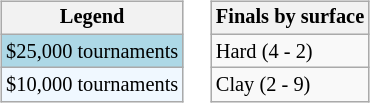<table>
<tr valign=top>
<td><br><table class=wikitable style=font-size:85%>
<tr>
<th>Legend</th>
</tr>
<tr style=background:lightblue>
<td>$25,000 tournaments</td>
</tr>
<tr style=background:#f0f8ff>
<td>$10,000 tournaments</td>
</tr>
</table>
</td>
<td><br><table class=wikitable style=font-size:85%>
<tr>
<th>Finals by surface</th>
</tr>
<tr>
<td>Hard (4 - 2)</td>
</tr>
<tr>
<td>Clay (2 - 9)</td>
</tr>
</table>
</td>
</tr>
</table>
